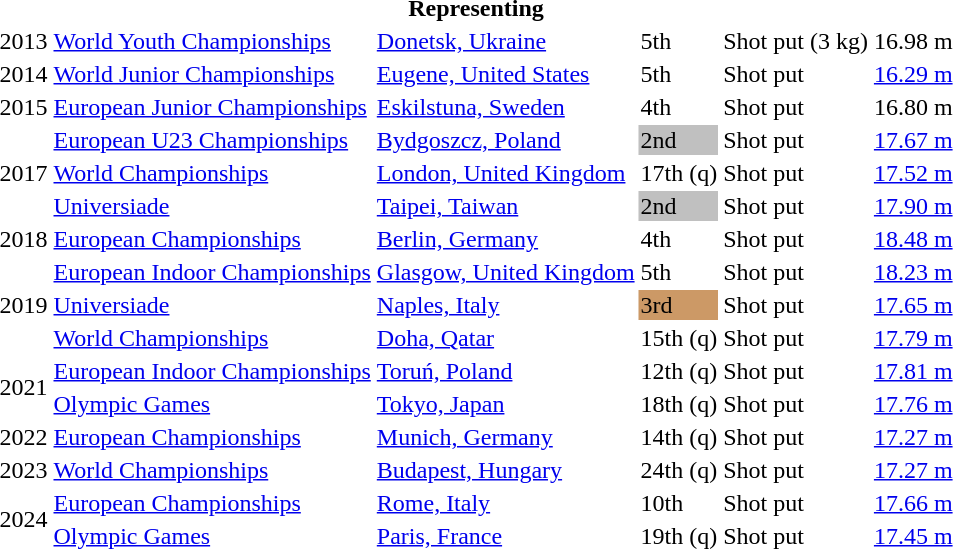<table>
<tr>
<th colspan="6">Representing </th>
</tr>
<tr>
<td>2013</td>
<td><a href='#'>World Youth Championships</a></td>
<td><a href='#'>Donetsk, Ukraine</a></td>
<td>5th</td>
<td>Shot put (3 kg)</td>
<td>16.98 m</td>
</tr>
<tr>
<td>2014</td>
<td><a href='#'>World Junior Championships</a></td>
<td><a href='#'>Eugene, United States</a></td>
<td>5th</td>
<td>Shot put</td>
<td><a href='#'>16.29 m</a></td>
</tr>
<tr>
<td>2015</td>
<td><a href='#'>European Junior Championships</a></td>
<td><a href='#'>Eskilstuna, Sweden</a></td>
<td>4th</td>
<td>Shot put</td>
<td>16.80 m</td>
</tr>
<tr>
<td rowspan=3>2017</td>
<td><a href='#'>European U23 Championships</a></td>
<td><a href='#'>Bydgoszcz, Poland</a></td>
<td bgcolor=silver>2nd</td>
<td>Shot put</td>
<td><a href='#'>17.67 m</a></td>
</tr>
<tr>
<td><a href='#'>World Championships</a></td>
<td><a href='#'>London, United Kingdom</a></td>
<td>17th (q)</td>
<td>Shot put</td>
<td><a href='#'>17.52 m</a></td>
</tr>
<tr>
<td><a href='#'>Universiade</a></td>
<td><a href='#'>Taipei, Taiwan</a></td>
<td bgcolor=silver>2nd</td>
<td>Shot put</td>
<td><a href='#'>17.90 m</a></td>
</tr>
<tr>
<td>2018</td>
<td><a href='#'>European Championships</a></td>
<td><a href='#'>Berlin, Germany</a></td>
<td>4th</td>
<td>Shot put</td>
<td><a href='#'>18.48 m</a></td>
</tr>
<tr>
<td rowspan=3>2019</td>
<td><a href='#'>European Indoor Championships</a></td>
<td><a href='#'>Glasgow, United Kingdom</a></td>
<td>5th</td>
<td>Shot put</td>
<td><a href='#'>18.23 m</a></td>
</tr>
<tr>
<td><a href='#'>Universiade</a></td>
<td><a href='#'>Naples, Italy</a></td>
<td bgcolor=cc9966>3rd</td>
<td>Shot put</td>
<td><a href='#'>17.65 m</a></td>
</tr>
<tr>
<td><a href='#'>World Championships</a></td>
<td><a href='#'>Doha, Qatar</a></td>
<td>15th (q)</td>
<td>Shot put</td>
<td><a href='#'>17.79 m</a></td>
</tr>
<tr>
<td rowspan=2>2021</td>
<td><a href='#'>European Indoor Championships</a></td>
<td><a href='#'>Toruń, Poland</a></td>
<td>12th (q)</td>
<td>Shot put</td>
<td><a href='#'>17.81 m</a></td>
</tr>
<tr>
<td><a href='#'>Olympic Games</a></td>
<td><a href='#'>Tokyo, Japan</a></td>
<td>18th (q)</td>
<td>Shot put</td>
<td><a href='#'>17.76 m</a></td>
</tr>
<tr>
<td>2022</td>
<td><a href='#'>European Championships</a></td>
<td><a href='#'>Munich, Germany</a></td>
<td>14th (q)</td>
<td>Shot put</td>
<td><a href='#'>17.27 m</a></td>
</tr>
<tr>
<td>2023</td>
<td><a href='#'>World Championships</a></td>
<td><a href='#'>Budapest, Hungary</a></td>
<td>24th (q)</td>
<td>Shot put</td>
<td><a href='#'>17.27 m</a></td>
</tr>
<tr>
<td rowspan=2>2024</td>
<td><a href='#'>European Championships</a></td>
<td><a href='#'>Rome, Italy</a></td>
<td>10th</td>
<td>Shot put</td>
<td><a href='#'>17.66 m</a></td>
</tr>
<tr>
<td><a href='#'>Olympic Games</a></td>
<td><a href='#'>Paris, France</a></td>
<td>19th (q)</td>
<td>Shot put</td>
<td><a href='#'>17.45 m</a></td>
</tr>
</table>
